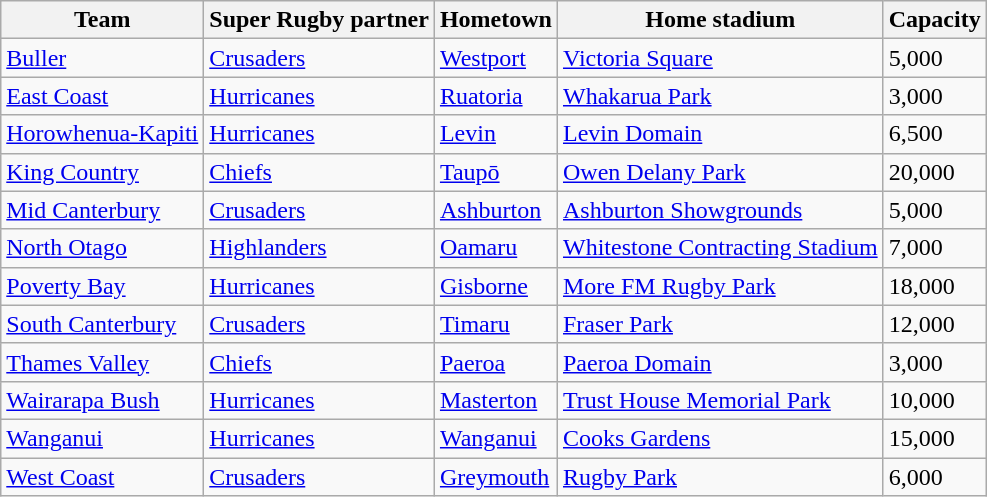<table class="wikitable sortable">
<tr>
<th>Team</th>
<th>Super Rugby partner</th>
<th>Hometown</th>
<th>Home stadium</th>
<th>Capacity</th>
</tr>
<tr>
<td><a href='#'>Buller</a></td>
<td><a href='#'>Crusaders</a></td>
<td><a href='#'>Westport</a></td>
<td><a href='#'>Victoria Square</a></td>
<td>5,000</td>
</tr>
<tr>
<td><a href='#'>East Coast</a></td>
<td><a href='#'>Hurricanes</a></td>
<td><a href='#'>Ruatoria</a></td>
<td><a href='#'>Whakarua Park</a></td>
<td>3,000</td>
</tr>
<tr>
<td><a href='#'>Horowhenua-Kapiti</a></td>
<td><a href='#'>Hurricanes</a></td>
<td><a href='#'>Levin</a></td>
<td><a href='#'>Levin Domain</a></td>
<td>6,500</td>
</tr>
<tr>
<td><a href='#'>King Country</a></td>
<td><a href='#'>Chiefs</a></td>
<td><a href='#'>Taupō</a></td>
<td><a href='#'>Owen Delany Park</a></td>
<td>20,000</td>
</tr>
<tr>
<td><a href='#'>Mid Canterbury</a></td>
<td><a href='#'>Crusaders</a></td>
<td><a href='#'>Ashburton</a></td>
<td><a href='#'>Ashburton Showgrounds</a></td>
<td>5,000</td>
</tr>
<tr>
<td><a href='#'>North Otago</a></td>
<td><a href='#'>Highlanders</a></td>
<td><a href='#'>Oamaru</a></td>
<td><a href='#'>Whitestone Contracting Stadium</a></td>
<td>7,000</td>
</tr>
<tr>
<td><a href='#'>Poverty Bay</a></td>
<td><a href='#'>Hurricanes</a></td>
<td><a href='#'>Gisborne</a></td>
<td><a href='#'>More FM Rugby Park</a></td>
<td>18,000</td>
</tr>
<tr>
<td><a href='#'>South Canterbury</a></td>
<td><a href='#'>Crusaders</a></td>
<td><a href='#'>Timaru</a></td>
<td><a href='#'>Fraser Park</a></td>
<td>12,000</td>
</tr>
<tr>
<td><a href='#'>Thames Valley</a></td>
<td><a href='#'>Chiefs</a></td>
<td><a href='#'>Paeroa</a></td>
<td><a href='#'>Paeroa Domain</a></td>
<td>3,000</td>
</tr>
<tr>
<td><a href='#'>Wairarapa Bush</a></td>
<td><a href='#'>Hurricanes</a></td>
<td><a href='#'>Masterton</a></td>
<td><a href='#'>Trust House Memorial Park</a></td>
<td>10,000</td>
</tr>
<tr>
<td><a href='#'>Wanganui</a></td>
<td><a href='#'>Hurricanes</a></td>
<td><a href='#'>Wanganui</a></td>
<td><a href='#'>Cooks Gardens</a></td>
<td>15,000</td>
</tr>
<tr>
<td><a href='#'>West Coast</a></td>
<td><a href='#'>Crusaders</a></td>
<td><a href='#'>Greymouth</a></td>
<td><a href='#'>Rugby Park</a></td>
<td>6,000</td>
</tr>
</table>
